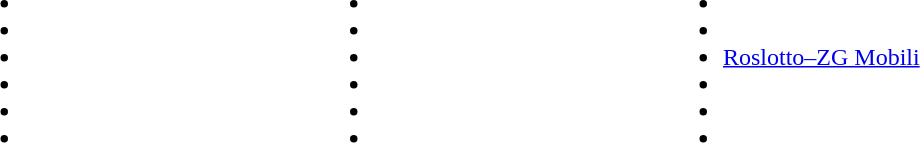<table>
<tr>
<td style="vertical-align:top; width:25%;"><br><ul><li></li><li></li><li></li><li></li><li></li><li></li></ul></td>
<td style="vertical-align:top; width:25%;"><br><ul><li></li><li></li><li></li><li></li><li></li><li></li></ul></td>
<td style="vertical-align:top; width:25%;"><br><ul><li></li><li></li><li><a href='#'>Roslotto–ZG Mobili</a></li><li></li><li></li><li></li></ul></td>
</tr>
</table>
